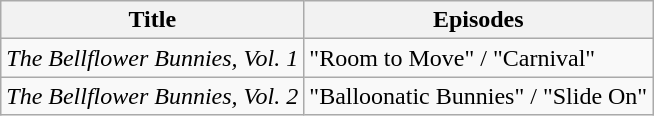<table class="wikitable" border="1">
<tr>
<th>Title</th>
<th>Episodes</th>
</tr>
<tr>
<td><em>The Bellflower Bunnies, Vol. 1</em></td>
<td>"Room to Move" / "Carnival"</td>
</tr>
<tr>
<td><em>The Bellflower Bunnies, Vol. 2</em></td>
<td>"Balloonatic Bunnies" / "Slide On"</td>
</tr>
</table>
